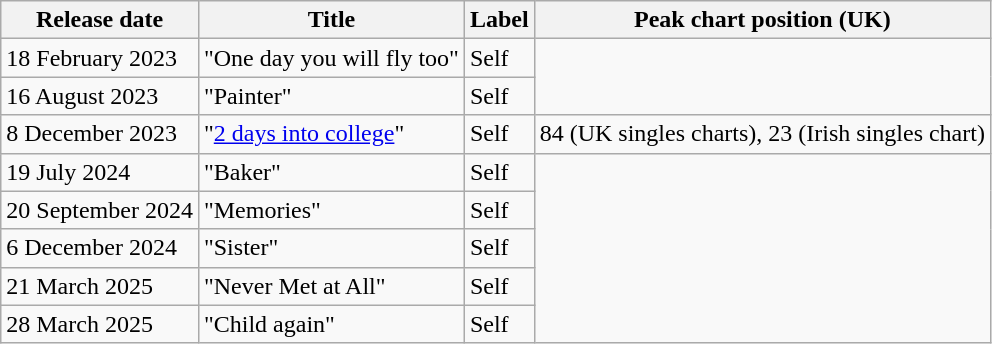<table class="wikitable">
<tr>
<th>Release date</th>
<th>Title</th>
<th>Label</th>
<th>Peak chart position (UK)</th>
</tr>
<tr>
<td>18 February 2023</td>
<td>"One day you will fly too"</td>
<td>Self</td>
</tr>
<tr>
<td>16 August 2023</td>
<td>"Painter"</td>
<td>Self</td>
</tr>
<tr>
<td>8 December 2023</td>
<td>"<a href='#'>2 days into college</a>"</td>
<td>Self</td>
<td>84 (UK singles charts), 23 (Irish singles chart)</td>
</tr>
<tr>
<td>19 July 2024</td>
<td>"Baker"</td>
<td>Self</td>
</tr>
<tr>
<td>20 September 2024</td>
<td>"Memories"</td>
<td>Self</td>
</tr>
<tr>
<td>6 December 2024</td>
<td>"Sister"</td>
<td>Self</td>
</tr>
<tr>
<td>21 March 2025</td>
<td>"Never Met at All"</td>
<td>Self</td>
</tr>
<tr>
<td>28 March 2025</td>
<td>"Child again"</td>
<td>Self</td>
</tr>
</table>
